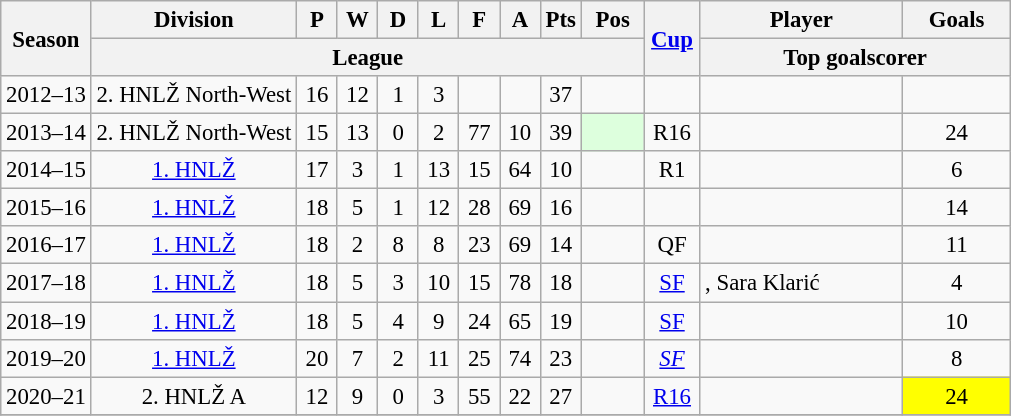<table class="wikitable sortable" style="font-size:95%; text-align: center;">
<tr>
<th rowspan=2>Season</th>
<th>Division</th>
<th width="20">P</th>
<th width="20">W</th>
<th width="20">D</th>
<th width="20">L</th>
<th width="20">F</th>
<th width="20">A</th>
<th width="20">Pts</th>
<th width="35">Pos</th>
<th rowspan=2 width="30"><a href='#'>Cup</a></th>
<th>Player</th>
<th>Goals</th>
</tr>
<tr>
<th class="unsortable" colspan=9>League</th>
<th colspan=2 width="200">Top goalscorer</th>
</tr>
<tr>
<td>2012–13</td>
<td>2. HNLŽ North-West</td>
<td>16</td>
<td>12</td>
<td>1</td>
<td>3</td>
<td></td>
<td></td>
<td>37</td>
<td></td>
<td></td>
<td></td>
<td></td>
</tr>
<tr>
<td>2013–14</td>
<td>2. HNLŽ North-West</td>
<td>15</td>
<td>13</td>
<td>0</td>
<td>2</td>
<td>77</td>
<td>10</td>
<td>39</td>
<td bgcolor="#ddffdd"></td>
<td>R16</td>
<td align="left"></td>
<td>24</td>
</tr>
<tr>
<td>2014–15</td>
<td><a href='#'>1. HNLŽ</a></td>
<td>17</td>
<td>3</td>
<td>1</td>
<td>13</td>
<td>15</td>
<td>64</td>
<td>10</td>
<td></td>
<td>R1</td>
<td align="left"></td>
<td>6</td>
</tr>
<tr>
<td>2015–16</td>
<td><a href='#'>1. HNLŽ</a></td>
<td>18</td>
<td>5</td>
<td>1</td>
<td>12</td>
<td>28</td>
<td>69</td>
<td>16</td>
<td></td>
<td></td>
<td align="left"></td>
<td>14</td>
</tr>
<tr>
<td>2016–17</td>
<td><a href='#'>1. HNLŽ</a></td>
<td>18</td>
<td>2</td>
<td>8</td>
<td>8</td>
<td>23</td>
<td>69</td>
<td>14</td>
<td></td>
<td>QF</td>
<td align="left"></td>
<td>11</td>
</tr>
<tr>
<td>2017–18</td>
<td><a href='#'>1. HNLŽ</a></td>
<td>18</td>
<td>5</td>
<td>3</td>
<td>10</td>
<td>15</td>
<td>78</td>
<td>18</td>
<td></td>
<td><a href='#'>SF</a></td>
<td align="left">, Sara Klarić</td>
<td>4</td>
</tr>
<tr>
<td>2018–19</td>
<td><a href='#'>1. HNLŽ</a></td>
<td>18</td>
<td>5</td>
<td>4</td>
<td>9</td>
<td>24</td>
<td>65</td>
<td>19</td>
<td></td>
<td><a href='#'>SF</a></td>
<td align="left"></td>
<td>10</td>
</tr>
<tr>
<td>2019–20</td>
<td><a href='#'>1. HNLŽ</a></td>
<td>20</td>
<td>7</td>
<td>2</td>
<td>11</td>
<td>25</td>
<td>74</td>
<td>23</td>
<td></td>
<td><em><a href='#'>SF</a></em></td>
<td align="left"></td>
<td>8</td>
</tr>
<tr>
<td>2020–21</td>
<td>2. HNLŽ A</td>
<td>12</td>
<td>9</td>
<td>0</td>
<td>3</td>
<td>55</td>
<td>22</td>
<td>27</td>
<td></td>
<td><a href='#'>R16</a></td>
<td align="left"></td>
<td bgcolor=yellow>24</td>
</tr>
<tr>
</tr>
</table>
